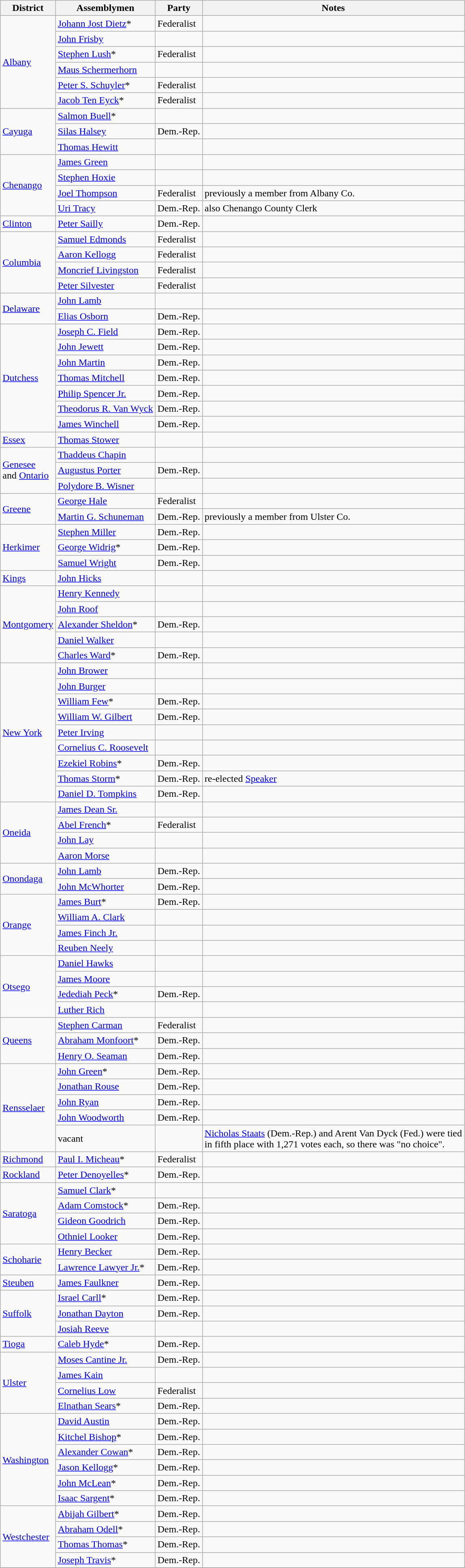<table class=wikitable>
<tr>
<th>District</th>
<th>Assemblymen</th>
<th>Party</th>
<th>Notes</th>
</tr>
<tr>
<td rowspan="6"><a href='#'>Albany</a></td>
<td><a href='#'>Johann Jost Dietz</a>*</td>
<td>Federalist</td>
<td></td>
</tr>
<tr>
<td><a href='#'>John Frisby</a></td>
<td></td>
<td></td>
</tr>
<tr>
<td><a href='#'>Stephen Lush</a>*</td>
<td>Federalist</td>
<td></td>
</tr>
<tr>
<td><a href='#'>Maus Schermerhorn</a></td>
<td></td>
<td></td>
</tr>
<tr>
<td><a href='#'>Peter S. Schuyler</a>*</td>
<td>Federalist</td>
<td></td>
</tr>
<tr>
<td><a href='#'>Jacob Ten Eyck</a>*</td>
<td>Federalist</td>
<td></td>
</tr>
<tr>
<td rowspan="3"><a href='#'>Cayuga</a></td>
<td><a href='#'>Salmon Buell</a>*</td>
<td></td>
<td></td>
</tr>
<tr>
<td><a href='#'>Silas Halsey</a></td>
<td>Dem.-Rep.</td>
<td></td>
</tr>
<tr>
<td><a href='#'>Thomas Hewitt</a></td>
<td></td>
<td></td>
</tr>
<tr>
<td rowspan="4"><a href='#'>Chenango</a></td>
<td><a href='#'>James Green</a></td>
<td></td>
<td></td>
</tr>
<tr>
<td><a href='#'>Stephen Hoxie</a></td>
<td></td>
<td></td>
</tr>
<tr>
<td><a href='#'>Joel Thompson</a></td>
<td>Federalist</td>
<td>previously a member from Albany Co.</td>
</tr>
<tr>
<td><a href='#'>Uri Tracy</a></td>
<td>Dem.-Rep.</td>
<td>also Chenango County Clerk</td>
</tr>
<tr>
<td><a href='#'>Clinton</a></td>
<td><a href='#'>Peter Sailly</a></td>
<td>Dem.-Rep.</td>
<td></td>
</tr>
<tr>
<td rowspan="4"><a href='#'>Columbia</a></td>
<td><a href='#'>Samuel Edmonds</a></td>
<td>Federalist</td>
<td></td>
</tr>
<tr>
<td><a href='#'>Aaron Kellogg</a></td>
<td>Federalist</td>
<td></td>
</tr>
<tr>
<td><a href='#'>Moncrief Livingston</a></td>
<td>Federalist</td>
<td></td>
</tr>
<tr>
<td><a href='#'>Peter Silvester</a></td>
<td>Federalist</td>
<td></td>
</tr>
<tr>
<td rowspan="2"><a href='#'>Delaware</a></td>
<td><a href='#'>John Lamb</a></td>
<td></td>
<td></td>
</tr>
<tr>
<td><a href='#'>Elias Osborn</a></td>
<td>Dem.-Rep.</td>
<td></td>
</tr>
<tr>
<td rowspan="7"><a href='#'>Dutchess</a></td>
<td><a href='#'>Joseph C. Field</a></td>
<td>Dem.-Rep.</td>
<td></td>
</tr>
<tr>
<td><a href='#'>John Jewett</a></td>
<td>Dem.-Rep.</td>
<td></td>
</tr>
<tr>
<td><a href='#'>John Martin</a></td>
<td>Dem.-Rep.</td>
<td></td>
</tr>
<tr>
<td><a href='#'>Thomas Mitchell</a></td>
<td>Dem.-Rep.</td>
<td></td>
</tr>
<tr>
<td><a href='#'>Philip Spencer Jr.</a></td>
<td>Dem.-Rep.</td>
<td></td>
</tr>
<tr>
<td><a href='#'>Theodorus R. Van Wyck</a></td>
<td>Dem.-Rep.</td>
<td></td>
</tr>
<tr>
<td><a href='#'>James Winchell</a></td>
<td>Dem.-Rep.</td>
<td></td>
</tr>
<tr>
<td><a href='#'>Essex</a></td>
<td><a href='#'>Thomas Stower</a></td>
<td></td>
<td></td>
</tr>
<tr>
<td rowspan="3"><a href='#'>Genesee</a> <br>and <a href='#'>Ontario</a></td>
<td><a href='#'>Thaddeus Chapin</a></td>
<td></td>
<td></td>
</tr>
<tr>
<td><a href='#'>Augustus Porter</a></td>
<td>Dem.-Rep.</td>
<td></td>
</tr>
<tr>
<td><a href='#'>Polydore B. Wisner</a></td>
<td></td>
<td></td>
</tr>
<tr>
<td rowspan="2"><a href='#'>Greene</a></td>
<td><a href='#'>George Hale</a></td>
<td>Federalist</td>
<td></td>
</tr>
<tr>
<td><a href='#'>Martin G. Schuneman</a></td>
<td>Dem.-Rep.</td>
<td>previously a member from Ulster Co.</td>
</tr>
<tr>
<td rowspan="3"><a href='#'>Herkimer</a></td>
<td><a href='#'>Stephen Miller</a></td>
<td>Dem.-Rep.</td>
<td></td>
</tr>
<tr>
<td><a href='#'>George Widrig</a>*</td>
<td>Dem.-Rep.</td>
<td></td>
</tr>
<tr>
<td><a href='#'>Samuel Wright</a></td>
<td>Dem.-Rep.</td>
<td></td>
</tr>
<tr>
<td><a href='#'>Kings</a></td>
<td><a href='#'>John Hicks</a></td>
<td></td>
<td></td>
</tr>
<tr>
<td rowspan="5"><a href='#'>Montgomery</a></td>
<td><a href='#'>Henry Kennedy</a></td>
<td></td>
<td></td>
</tr>
<tr>
<td><a href='#'>John Roof</a></td>
<td></td>
<td></td>
</tr>
<tr>
<td><a href='#'>Alexander Sheldon</a>*</td>
<td>Dem.-Rep.</td>
<td></td>
</tr>
<tr>
<td><a href='#'>Daniel Walker</a></td>
<td></td>
<td></td>
</tr>
<tr>
<td><a href='#'>Charles Ward</a>*</td>
<td>Dem.-Rep.</td>
<td></td>
</tr>
<tr>
<td rowspan="9"><a href='#'>New York</a></td>
<td><a href='#'>John Brower</a></td>
<td></td>
<td></td>
</tr>
<tr>
<td><a href='#'>John Burger</a></td>
<td></td>
<td></td>
</tr>
<tr>
<td><a href='#'>William Few</a>*</td>
<td>Dem.-Rep.</td>
<td></td>
</tr>
<tr>
<td><a href='#'>William W. Gilbert</a></td>
<td>Dem.-Rep.</td>
<td></td>
</tr>
<tr>
<td><a href='#'>Peter Irving</a></td>
<td></td>
<td></td>
</tr>
<tr>
<td><a href='#'>Cornelius C. Roosevelt</a></td>
<td></td>
<td></td>
</tr>
<tr>
<td><a href='#'>Ezekiel Robins</a>*</td>
<td>Dem.-Rep.</td>
<td></td>
</tr>
<tr>
<td><a href='#'>Thomas Storm</a>*</td>
<td>Dem.-Rep.</td>
<td>re-elected <a href='#'>Speaker</a></td>
</tr>
<tr>
<td><a href='#'>Daniel D. Tompkins</a></td>
<td>Dem.-Rep.</td>
<td></td>
</tr>
<tr>
<td rowspan="4"><a href='#'>Oneida</a></td>
<td><a href='#'>James Dean Sr.</a></td>
<td></td>
<td></td>
</tr>
<tr>
<td><a href='#'>Abel French</a>*</td>
<td>Federalist</td>
<td></td>
</tr>
<tr>
<td><a href='#'>John Lay</a></td>
<td></td>
<td></td>
</tr>
<tr>
<td><a href='#'>Aaron Morse</a></td>
<td></td>
<td></td>
</tr>
<tr>
<td rowspan="2"><a href='#'>Onondaga</a></td>
<td><a href='#'>John Lamb</a></td>
<td>Dem.-Rep.</td>
<td></td>
</tr>
<tr>
<td><a href='#'>John McWhorter</a></td>
<td>Dem.-Rep.</td>
<td></td>
</tr>
<tr>
<td rowspan="4"><a href='#'>Orange</a></td>
<td><a href='#'>James Burt</a>*</td>
<td>Dem.-Rep.</td>
<td></td>
</tr>
<tr>
<td><a href='#'>William A. Clark</a></td>
<td></td>
<td></td>
</tr>
<tr>
<td><a href='#'>James Finch Jr.</a></td>
<td></td>
<td></td>
</tr>
<tr>
<td><a href='#'>Reuben Neely</a></td>
<td></td>
<td></td>
</tr>
<tr>
<td rowspan="4"><a href='#'>Otsego</a></td>
<td><a href='#'>Daniel Hawks</a></td>
<td></td>
<td></td>
</tr>
<tr>
<td><a href='#'>James Moore</a></td>
<td></td>
<td></td>
</tr>
<tr>
<td><a href='#'>Jedediah Peck</a>*</td>
<td>Dem.-Rep.</td>
<td></td>
</tr>
<tr>
<td><a href='#'>Luther Rich</a></td>
<td></td>
<td></td>
</tr>
<tr>
<td rowspan="3"><a href='#'>Queens</a></td>
<td><a href='#'>Stephen Carman</a></td>
<td>Federalist</td>
<td></td>
</tr>
<tr>
<td><a href='#'>Abraham Monfoort</a>*</td>
<td>Dem.-Rep.</td>
<td></td>
</tr>
<tr>
<td><a href='#'>Henry O. Seaman</a></td>
<td>Dem.-Rep.</td>
<td></td>
</tr>
<tr>
<td rowspan="5"><a href='#'>Rensselaer</a></td>
<td><a href='#'>John Green</a>*</td>
<td>Dem.-Rep.</td>
<td></td>
</tr>
<tr>
<td><a href='#'>Jonathan Rouse</a></td>
<td>Dem.-Rep.</td>
<td></td>
</tr>
<tr>
<td><a href='#'>John Ryan</a></td>
<td>Dem.-Rep.</td>
<td></td>
</tr>
<tr>
<td><a href='#'>John Woodworth</a></td>
<td>Dem.-Rep.</td>
<td></td>
</tr>
<tr>
<td>vacant</td>
<td></td>
<td><a href='#'>Nicholas Staats</a> (Dem.-Rep.) and Arent Van Dyck (Fed.) were tied <br>in fifth place with 1,271 votes each, so there was "no choice".</td>
</tr>
<tr>
<td><a href='#'>Richmond</a></td>
<td><a href='#'>Paul I. Micheau</a>*</td>
<td>Federalist</td>
<td></td>
</tr>
<tr>
<td><a href='#'>Rockland</a></td>
<td><a href='#'>Peter Denoyelles</a>*</td>
<td>Dem.-Rep.</td>
<td></td>
</tr>
<tr>
<td rowspan="4"><a href='#'>Saratoga</a></td>
<td><a href='#'>Samuel Clark</a>*</td>
<td></td>
<td></td>
</tr>
<tr>
<td><a href='#'>Adam Comstock</a>*</td>
<td>Dem.-Rep.</td>
<td></td>
</tr>
<tr>
<td><a href='#'>Gideon Goodrich</a></td>
<td>Dem.-Rep.</td>
<td></td>
</tr>
<tr>
<td><a href='#'>Othniel Looker</a></td>
<td>Dem.-Rep.</td>
<td></td>
</tr>
<tr>
<td rowspan="2"><a href='#'>Schoharie</a></td>
<td><a href='#'>Henry Becker</a></td>
<td>Dem.-Rep.</td>
<td></td>
</tr>
<tr>
<td><a href='#'>Lawrence Lawyer Jr.</a>*</td>
<td>Dem.-Rep.</td>
<td></td>
</tr>
<tr>
<td><a href='#'>Steuben</a></td>
<td><a href='#'>James Faulkner</a></td>
<td>Dem.-Rep.</td>
<td></td>
</tr>
<tr>
<td rowspan="3"><a href='#'>Suffolk</a></td>
<td><a href='#'>Israel Carll</a>*</td>
<td>Dem.-Rep.</td>
<td></td>
</tr>
<tr>
<td><a href='#'>Jonathan Dayton</a></td>
<td>Dem.-Rep.</td>
<td></td>
</tr>
<tr>
<td><a href='#'>Josiah Reeve</a></td>
<td></td>
<td></td>
</tr>
<tr>
<td><a href='#'>Tioga</a></td>
<td><a href='#'>Caleb Hyde</a>*</td>
<td>Dem.-Rep.</td>
<td></td>
</tr>
<tr>
<td rowspan="4"><a href='#'>Ulster</a></td>
<td><a href='#'>Moses Cantine Jr.</a></td>
<td>Dem.-Rep.</td>
<td></td>
</tr>
<tr>
<td><a href='#'>James Kain</a></td>
<td></td>
<td></td>
</tr>
<tr>
<td><a href='#'>Cornelius Low</a></td>
<td>Federalist</td>
<td></td>
</tr>
<tr>
<td><a href='#'>Elnathan Sears</a>*</td>
<td>Dem.-Rep.</td>
<td></td>
</tr>
<tr>
<td rowspan="6"><a href='#'>Washington</a></td>
<td><a href='#'>David Austin</a></td>
<td>Dem.-Rep.</td>
<td></td>
</tr>
<tr>
<td><a href='#'>Kitchel Bishop</a>*</td>
<td>Dem.-Rep.</td>
<td></td>
</tr>
<tr>
<td><a href='#'>Alexander Cowan</a>*</td>
<td>Dem.-Rep.</td>
<td></td>
</tr>
<tr>
<td><a href='#'>Jason Kellogg</a>*</td>
<td>Dem.-Rep.</td>
<td></td>
</tr>
<tr>
<td><a href='#'>John McLean</a>*</td>
<td>Dem.-Rep.</td>
<td></td>
</tr>
<tr>
<td><a href='#'>Isaac Sargent</a>*</td>
<td>Dem.-Rep.</td>
<td></td>
</tr>
<tr>
<td rowspan="4"><a href='#'>Westchester</a></td>
<td><a href='#'>Abijah Gilbert</a>*</td>
<td>Dem.-Rep.</td>
<td></td>
</tr>
<tr>
<td><a href='#'>Abraham Odell</a>*</td>
<td>Dem.-Rep.</td>
<td></td>
</tr>
<tr>
<td><a href='#'>Thomas Thomas</a>*</td>
<td>Dem.-Rep.</td>
<td></td>
</tr>
<tr>
<td><a href='#'>Joseph Travis</a>*</td>
<td>Dem.-Rep.</td>
<td></td>
</tr>
<tr>
</tr>
</table>
